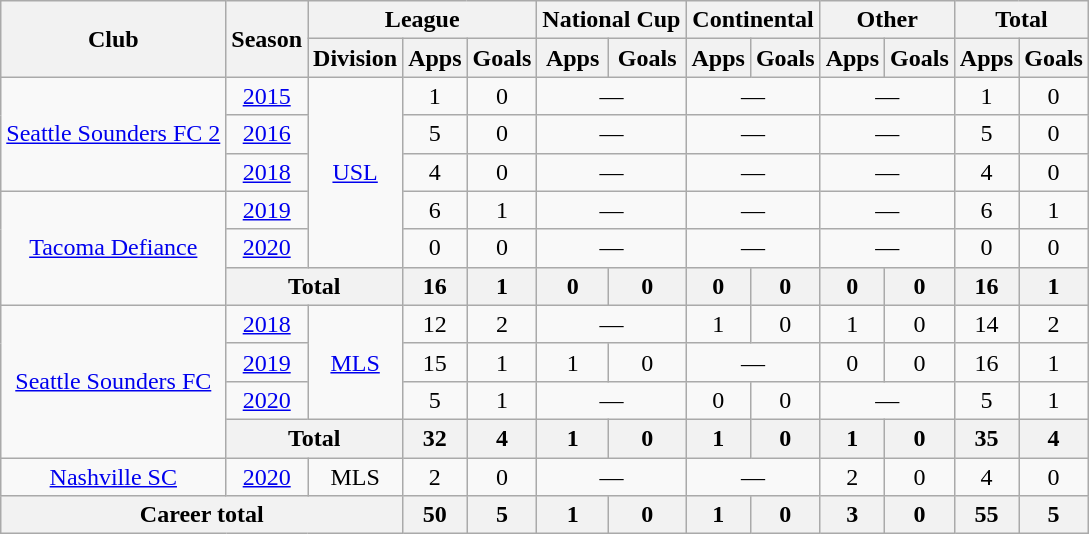<table class="wikitable" style="text-align:center">
<tr>
<th rowspan="2">Club</th>
<th rowspan="2">Season</th>
<th colspan="3">League</th>
<th colspan="2">National Cup</th>
<th colspan="2">Continental</th>
<th colspan="2">Other</th>
<th colspan="2">Total</th>
</tr>
<tr>
<th>Division</th>
<th>Apps</th>
<th>Goals</th>
<th>Apps</th>
<th>Goals</th>
<th>Apps</th>
<th>Goals</th>
<th>Apps</th>
<th>Goals</th>
<th>Apps</th>
<th>Goals</th>
</tr>
<tr>
<td rowspan="3"><a href='#'>Seattle Sounders FC 2</a></td>
<td><a href='#'>2015</a></td>
<td rowspan="5"><a href='#'>USL</a></td>
<td>1</td>
<td>0</td>
<td colspan="2">—</td>
<td colspan="2">—</td>
<td colspan="2">—</td>
<td>1</td>
<td>0</td>
</tr>
<tr>
<td><a href='#'>2016</a></td>
<td>5</td>
<td>0</td>
<td colspan="2">—</td>
<td colspan="2">—</td>
<td colspan="2">—</td>
<td>5</td>
<td>0</td>
</tr>
<tr>
<td><a href='#'>2018</a></td>
<td>4</td>
<td>0</td>
<td colspan="2">—</td>
<td colspan="2">—</td>
<td colspan="2">—</td>
<td>4</td>
<td>0</td>
</tr>
<tr>
<td rowspan="3"><a href='#'>Tacoma Defiance</a></td>
<td><a href='#'>2019</a></td>
<td>6</td>
<td>1</td>
<td colspan="2">—</td>
<td colspan="2">—</td>
<td colspan="2">—</td>
<td>6</td>
<td>1</td>
</tr>
<tr>
<td><a href='#'>2020</a></td>
<td>0</td>
<td>0</td>
<td colspan="2">—</td>
<td colspan="2">—</td>
<td colspan="2">—</td>
<td>0</td>
<td>0</td>
</tr>
<tr>
<th colspan="2">Total</th>
<th>16</th>
<th>1</th>
<th>0</th>
<th>0</th>
<th>0</th>
<th>0</th>
<th>0</th>
<th>0</th>
<th>16</th>
<th>1</th>
</tr>
<tr>
<td rowspan="4"><a href='#'>Seattle Sounders FC</a></td>
<td><a href='#'>2018</a></td>
<td rowspan="3"><a href='#'>MLS</a></td>
<td>12</td>
<td>2</td>
<td colspan="2">—</td>
<td>1</td>
<td>0</td>
<td>1</td>
<td>0</td>
<td>14</td>
<td>2</td>
</tr>
<tr>
<td><a href='#'>2019</a></td>
<td>15</td>
<td>1</td>
<td>1</td>
<td>0</td>
<td colspan="2">—</td>
<td>0</td>
<td>0</td>
<td>16</td>
<td>1</td>
</tr>
<tr>
<td><a href='#'>2020</a></td>
<td>5</td>
<td>1</td>
<td colspan="2">—</td>
<td>0</td>
<td>0</td>
<td colspan="2">—</td>
<td>5</td>
<td>1</td>
</tr>
<tr>
<th colspan="2">Total</th>
<th>32</th>
<th>4</th>
<th>1</th>
<th>0</th>
<th>1</th>
<th>0</th>
<th>1</th>
<th>0</th>
<th>35</th>
<th>4</th>
</tr>
<tr>
<td><a href='#'>Nashville SC</a></td>
<td><a href='#'>2020</a></td>
<td>MLS</td>
<td>2</td>
<td>0</td>
<td colspan="2">—</td>
<td colspan="2">—</td>
<td>2</td>
<td>0</td>
<td>4</td>
<td>0</td>
</tr>
<tr>
<th colspan="3">Career total</th>
<th>50</th>
<th>5</th>
<th>1</th>
<th>0</th>
<th>1</th>
<th>0</th>
<th>3</th>
<th>0</th>
<th>55</th>
<th>5</th>
</tr>
</table>
